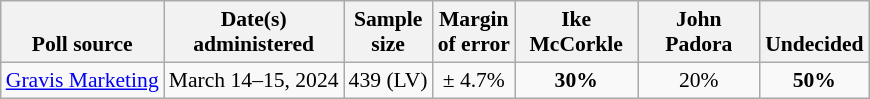<table class="wikitable" style="font-size:90%;text-align:center;">
<tr valign=bottom>
<th>Poll source</th>
<th>Date(s)<br>administered</th>
<th>Sample<br>size</th>
<th>Margin<br>of error</th>
<th style="width:75px;">Ike<br>McCorkle</th>
<th style="width:75px;">John<br>Padora</th>
<th>Undecided</th>
</tr>
<tr>
<td style="text-align:left;"><a href='#'>Gravis Marketing</a></td>
<td>March 14–15, 2024</td>
<td>439 (LV)</td>
<td>± 4.7%</td>
<td><strong>30%</strong></td>
<td>20%</td>
<td><strong>50%</strong></td>
</tr>
</table>
